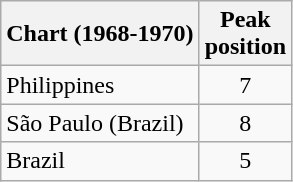<table class="wikitable sortable">
<tr>
<th>Chart (1968-1970)</th>
<th>Peak<br>position</th>
</tr>
<tr>
<td>Philippines</td>
<td style="text-align:center;">7</td>
</tr>
<tr>
<td>São Paulo (Brazil)</td>
<td style="text-align:center;">8</td>
</tr>
<tr>
<td>Brazil</td>
<td style="text-align:center;">5</td>
</tr>
</table>
